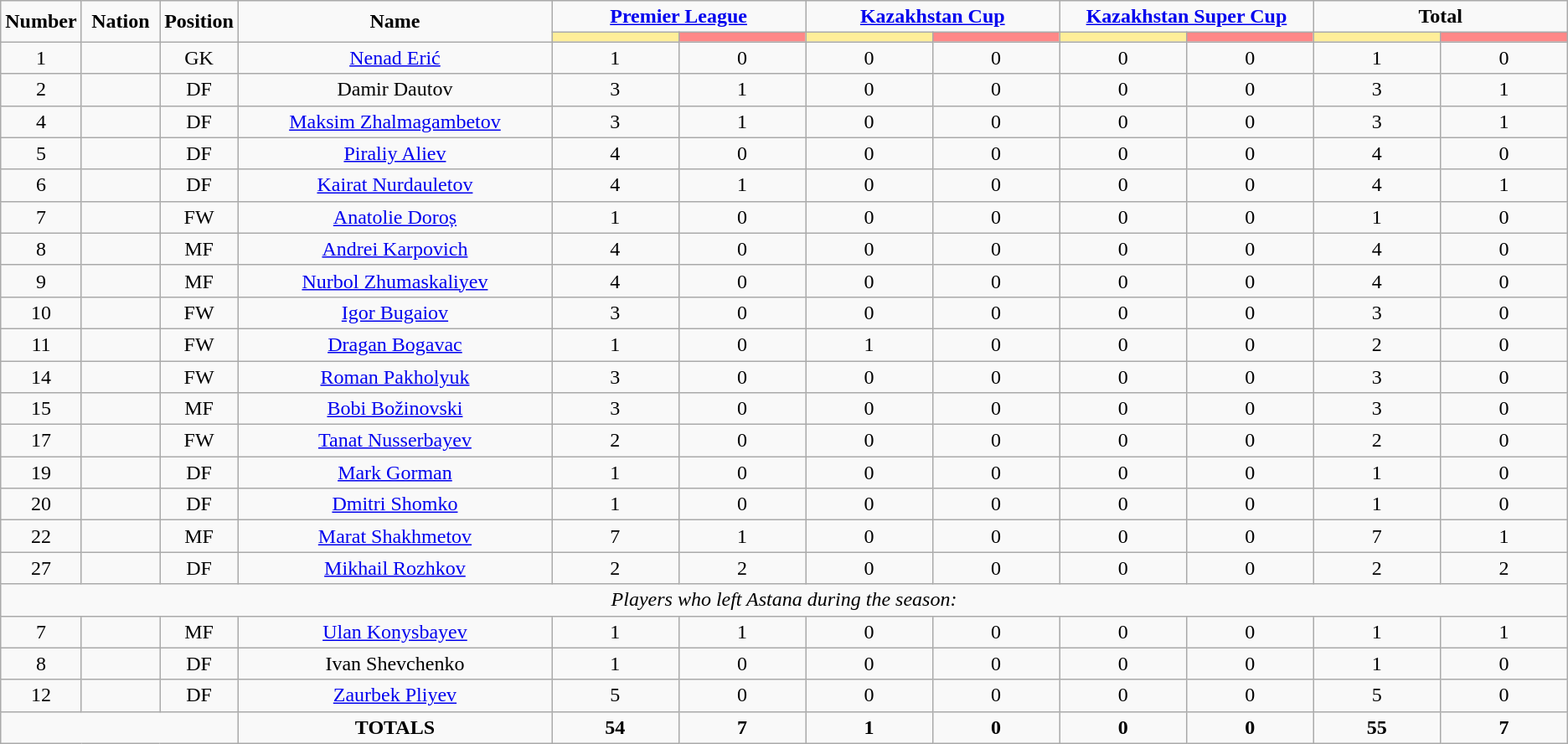<table class="wikitable" style="text-align:center;">
<tr>
<td rowspan="2"  style="width:5%; text-align:center;"><strong>Number</strong></td>
<td rowspan="2"  style="width:5%; text-align:center;"><strong>Nation</strong></td>
<td rowspan="2"  style="width:5%; text-align:center;"><strong>Position</strong></td>
<td rowspan="2"  style="width:20%; text-align:center;"><strong>Name</strong></td>
<td colspan="2" style="text-align:center;"><strong><a href='#'>Premier League</a></strong></td>
<td colspan="2" style="text-align:center;"><strong><a href='#'>Kazakhstan Cup</a></strong></td>
<td colspan="2" style="text-align:center;"><strong><a href='#'>Kazakhstan Super Cup</a></strong></td>
<td colspan="2" style="text-align:center;"><strong>Total</strong></td>
</tr>
<tr>
<th style="width:60px; background:#fe9;"></th>
<th style="width:60px; background:#ff8888;"></th>
<th style="width:60px; background:#fe9;"></th>
<th style="width:60px; background:#ff8888;"></th>
<th style="width:60px; background:#fe9;"></th>
<th style="width:60px; background:#ff8888;"></th>
<th style="width:60px; background:#fe9;"></th>
<th style="width:60px; background:#ff8888;"></th>
</tr>
<tr>
<td>1</td>
<td></td>
<td>GK</td>
<td><a href='#'>Nenad Erić</a></td>
<td>1</td>
<td>0</td>
<td>0</td>
<td>0</td>
<td>0</td>
<td>0</td>
<td>1</td>
<td>0</td>
</tr>
<tr>
<td>2</td>
<td></td>
<td>DF</td>
<td>Damir Dautov</td>
<td>3</td>
<td>1</td>
<td>0</td>
<td>0</td>
<td>0</td>
<td>0</td>
<td>3</td>
<td>1</td>
</tr>
<tr>
<td>4</td>
<td></td>
<td>DF</td>
<td><a href='#'>Maksim Zhalmagambetov</a></td>
<td>3</td>
<td>1</td>
<td>0</td>
<td>0</td>
<td>0</td>
<td>0</td>
<td>3</td>
<td>1</td>
</tr>
<tr>
<td>5</td>
<td></td>
<td>DF</td>
<td><a href='#'>Piraliy Aliev</a></td>
<td>4</td>
<td>0</td>
<td>0</td>
<td>0</td>
<td>0</td>
<td>0</td>
<td>4</td>
<td>0</td>
</tr>
<tr>
<td>6</td>
<td></td>
<td>DF</td>
<td><a href='#'>Kairat Nurdauletov</a></td>
<td>4</td>
<td>1</td>
<td>0</td>
<td>0</td>
<td>0</td>
<td>0</td>
<td>4</td>
<td>1</td>
</tr>
<tr>
<td>7</td>
<td></td>
<td>FW</td>
<td><a href='#'>Anatolie Doroș</a></td>
<td>1</td>
<td>0</td>
<td>0</td>
<td>0</td>
<td>0</td>
<td>0</td>
<td>1</td>
<td>0</td>
</tr>
<tr>
<td>8</td>
<td></td>
<td>MF</td>
<td><a href='#'>Andrei Karpovich</a></td>
<td>4</td>
<td>0</td>
<td>0</td>
<td>0</td>
<td>0</td>
<td>0</td>
<td>4</td>
<td>0</td>
</tr>
<tr>
<td>9</td>
<td></td>
<td>MF</td>
<td><a href='#'>Nurbol Zhumaskaliyev</a></td>
<td>4</td>
<td>0</td>
<td>0</td>
<td>0</td>
<td>0</td>
<td>0</td>
<td>4</td>
<td>0</td>
</tr>
<tr>
<td>10</td>
<td></td>
<td>FW</td>
<td><a href='#'>Igor Bugaiov</a></td>
<td>3</td>
<td>0</td>
<td>0</td>
<td>0</td>
<td>0</td>
<td>0</td>
<td>3</td>
<td>0</td>
</tr>
<tr>
<td>11</td>
<td></td>
<td>FW</td>
<td><a href='#'>Dragan Bogavac</a></td>
<td>1</td>
<td>0</td>
<td>1</td>
<td>0</td>
<td>0</td>
<td>0</td>
<td>2</td>
<td>0</td>
</tr>
<tr>
<td>14</td>
<td></td>
<td>FW</td>
<td><a href='#'>Roman Pakholyuk</a></td>
<td>3</td>
<td>0</td>
<td>0</td>
<td>0</td>
<td>0</td>
<td>0</td>
<td>3</td>
<td>0</td>
</tr>
<tr>
<td>15</td>
<td></td>
<td>MF</td>
<td><a href='#'>Bobi Božinovski</a></td>
<td>3</td>
<td>0</td>
<td>0</td>
<td>0</td>
<td>0</td>
<td>0</td>
<td>3</td>
<td>0</td>
</tr>
<tr>
<td>17</td>
<td></td>
<td>FW</td>
<td><a href='#'>Tanat Nusserbayev</a></td>
<td>2</td>
<td>0</td>
<td>0</td>
<td>0</td>
<td>0</td>
<td>0</td>
<td>2</td>
<td>0</td>
</tr>
<tr>
<td>19</td>
<td></td>
<td>DF</td>
<td><a href='#'>Mark Gorman</a></td>
<td>1</td>
<td>0</td>
<td>0</td>
<td>0</td>
<td>0</td>
<td>0</td>
<td>1</td>
<td>0</td>
</tr>
<tr>
<td>20</td>
<td></td>
<td>DF</td>
<td><a href='#'>Dmitri Shomko</a></td>
<td>1</td>
<td>0</td>
<td>0</td>
<td>0</td>
<td>0</td>
<td>0</td>
<td>1</td>
<td>0</td>
</tr>
<tr>
<td>22</td>
<td></td>
<td>MF</td>
<td><a href='#'>Marat Shakhmetov</a></td>
<td>7</td>
<td>1</td>
<td>0</td>
<td>0</td>
<td>0</td>
<td>0</td>
<td>7</td>
<td>1</td>
</tr>
<tr>
<td>27</td>
<td></td>
<td>DF</td>
<td><a href='#'>Mikhail Rozhkov</a></td>
<td>2</td>
<td>2</td>
<td>0</td>
<td>0</td>
<td>0</td>
<td>0</td>
<td>2</td>
<td>2</td>
</tr>
<tr>
<td colspan="14"><em>Players who left Astana during the season:</em></td>
</tr>
<tr>
<td>7</td>
<td></td>
<td>MF</td>
<td><a href='#'>Ulan Konysbayev</a></td>
<td>1</td>
<td>1</td>
<td>0</td>
<td>0</td>
<td>0</td>
<td>0</td>
<td>1</td>
<td>1</td>
</tr>
<tr>
<td>8</td>
<td></td>
<td>DF</td>
<td>Ivan Shevchenko</td>
<td>1</td>
<td>0</td>
<td>0</td>
<td>0</td>
<td>0</td>
<td>0</td>
<td>1</td>
<td>0</td>
</tr>
<tr>
<td>12</td>
<td></td>
<td>DF</td>
<td><a href='#'>Zaurbek Pliyev</a></td>
<td>5</td>
<td>0</td>
<td>0</td>
<td>0</td>
<td>0</td>
<td>0</td>
<td>5</td>
<td>0</td>
</tr>
<tr>
<td colspan="3"></td>
<td><strong>TOTALS</strong></td>
<td><strong>54</strong></td>
<td><strong>7</strong></td>
<td><strong>1</strong></td>
<td><strong>0</strong></td>
<td><strong>0</strong></td>
<td><strong>0</strong></td>
<td><strong>55</strong></td>
<td><strong>7</strong></td>
</tr>
</table>
